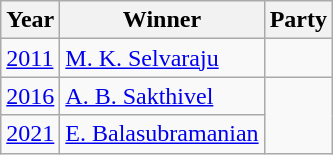<table class="wikitable">
<tr>
<th>Year</th>
<th>Winner</th>
<th colspan="2">Party</th>
</tr>
<tr>
<td><a href='#'>2011</a></td>
<td><a href='#'>M. K. Selvaraju</a></td>
<td></td>
</tr>
<tr>
<td><a href='#'>2016</a></td>
<td><a href='#'>A. B. Sakthivel</a></td>
</tr>
<tr>
<td><a href='#'>2021</a></td>
<td><a href='#'>E. Balasubramanian</a></td>
</tr>
</table>
